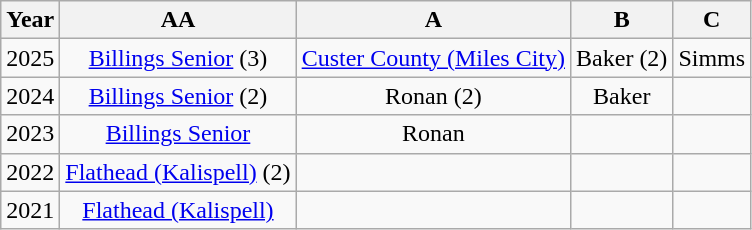<table class="wikitable" style="text-align:center">
<tr>
<th>Year</th>
<th>AA</th>
<th>A</th>
<th>B</th>
<th>C</th>
</tr>
<tr>
<td>2025</td>
<td><a href='#'>Billings Senior</a> (3)</td>
<td><a href='#'>Custer County (Miles City)</a></td>
<td>Baker (2)</td>
<td>Simms</td>
</tr>
<tr>
<td>2024</td>
<td><a href='#'>Billings Senior</a> (2)</td>
<td>Ronan (2)</td>
<td>Baker</td>
<td></td>
</tr>
<tr>
<td>2023</td>
<td><a href='#'>Billings Senior</a></td>
<td>Ronan</td>
<td></td>
<td></td>
</tr>
<tr>
<td>2022</td>
<td><a href='#'>Flathead (Kalispell)</a> (2)</td>
<td></td>
<td></td>
<td></td>
</tr>
<tr>
<td>2021</td>
<td><a href='#'>Flathead (Kalispell)</a></td>
<td></td>
<td></td>
<td></td>
</tr>
</table>
